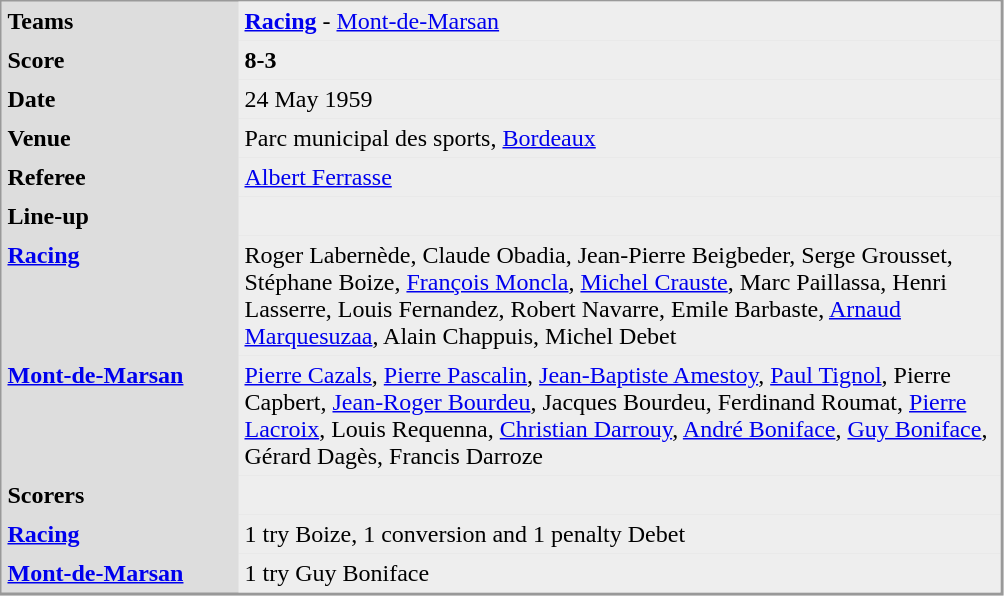<table align="left" cellpadding="4" cellspacing="0"  style="margin: 0 0 0 0; border: 1px solid #999; border-right-width: 2px; border-bottom-width: 2px; background-color: #DDDDDD">
<tr>
<td width="150" valign="top"><strong>Teams</strong></td>
<td width="500" bgcolor=#EEEEEE><strong><a href='#'>Racing</a></strong> - <a href='#'>Mont-de-Marsan</a></td>
</tr>
<tr>
<td valign="top"><strong>Score</strong></td>
<td bgcolor=#EEEEEE><strong>8-3</strong></td>
</tr>
<tr>
<td valign="top"><strong>Date</strong></td>
<td bgcolor=#EEEEEE>24 May 1959</td>
</tr>
<tr>
<td valign="top"><strong>Venue</strong></td>
<td bgcolor=#EEEEEE>Parc municipal des sports, <a href='#'>Bordeaux</a></td>
</tr>
<tr>
<td valign="top"><strong>Referee</strong></td>
<td bgcolor=#EEEEEE><a href='#'>Albert Ferrasse</a></td>
</tr>
<tr>
<td valign="top"><strong>Line-up</strong></td>
<td bgcolor=#EEEEEE></td>
</tr>
<tr>
<td valign="top"><strong> <a href='#'>Racing</a> </strong></td>
<td bgcolor=#EEEEEE>Roger Labernède, Claude Obadia, Jean-Pierre Beigbeder, Serge Grousset, Stéphane Boize, <a href='#'>François Moncla</a>, <a href='#'>Michel Crauste</a>, Marc Paillassa, Henri Lasserre, Louis Fernandez, Robert Navarre, Emile Barbaste, <a href='#'>Arnaud Marquesuzaa</a>, Alain Chappuis, Michel Debet</td>
</tr>
<tr>
<td valign="top"><strong><a href='#'>Mont-de-Marsan</a></strong></td>
<td bgcolor=#EEEEEE><a href='#'>Pierre Cazals</a>, <a href='#'>Pierre Pascalin</a>, <a href='#'>Jean-Baptiste Amestoy</a>, <a href='#'>Paul Tignol</a>, Pierre Capbert, <a href='#'>Jean-Roger Bourdeu</a>, Jacques Bourdeu, Ferdinand Roumat, <a href='#'>Pierre Lacroix</a>, Louis Requenna, <a href='#'>Christian Darrouy</a>, <a href='#'>André Boniface</a>, <a href='#'>Guy Boniface</a>, Gérard Dagès, Francis Darroze</td>
</tr>
<tr>
<td valign="top"><strong>Scorers</strong></td>
<td bgcolor=#EEEEEE></td>
</tr>
<tr>
<td valign="top"><strong><a href='#'>Racing</a>  </strong></td>
<td bgcolor=#EEEEEE>1 try Boize, 1 conversion and 1 penalty Debet</td>
</tr>
<tr>
<td valign="top"><strong><a href='#'>Mont-de-Marsan</a></strong></td>
<td bgcolor=#EEEEEE>1 try Guy Boniface</td>
</tr>
</table>
